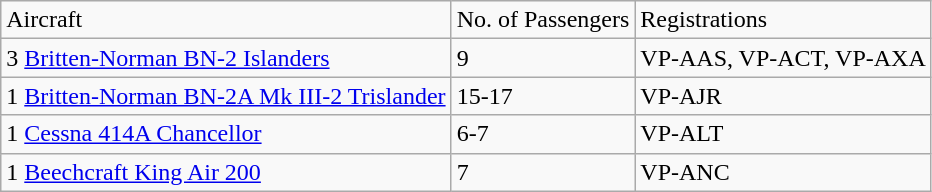<table class="wikitable">
<tr>
<td>Aircraft</td>
<td>No. of Passengers</td>
<td>Registrations</td>
</tr>
<tr>
<td>3 <a href='#'>Britten-Norman BN-2 Islanders</a></td>
<td>9</td>
<td>VP-AAS, VP-ACT, VP-AXA</td>
</tr>
<tr>
<td>1 <a href='#'>Britten-Norman BN-2A Mk III-2 Trislander</a></td>
<td>15-17</td>
<td>VP-AJR</td>
</tr>
<tr>
<td>1 <a href='#'>Cessna 414A Chancellor</a></td>
<td>6-7</td>
<td>VP-ALT</td>
</tr>
<tr>
<td>1 <a href='#'>Beechcraft King Air 200</a></td>
<td>7</td>
<td>VP-ANC</td>
</tr>
</table>
